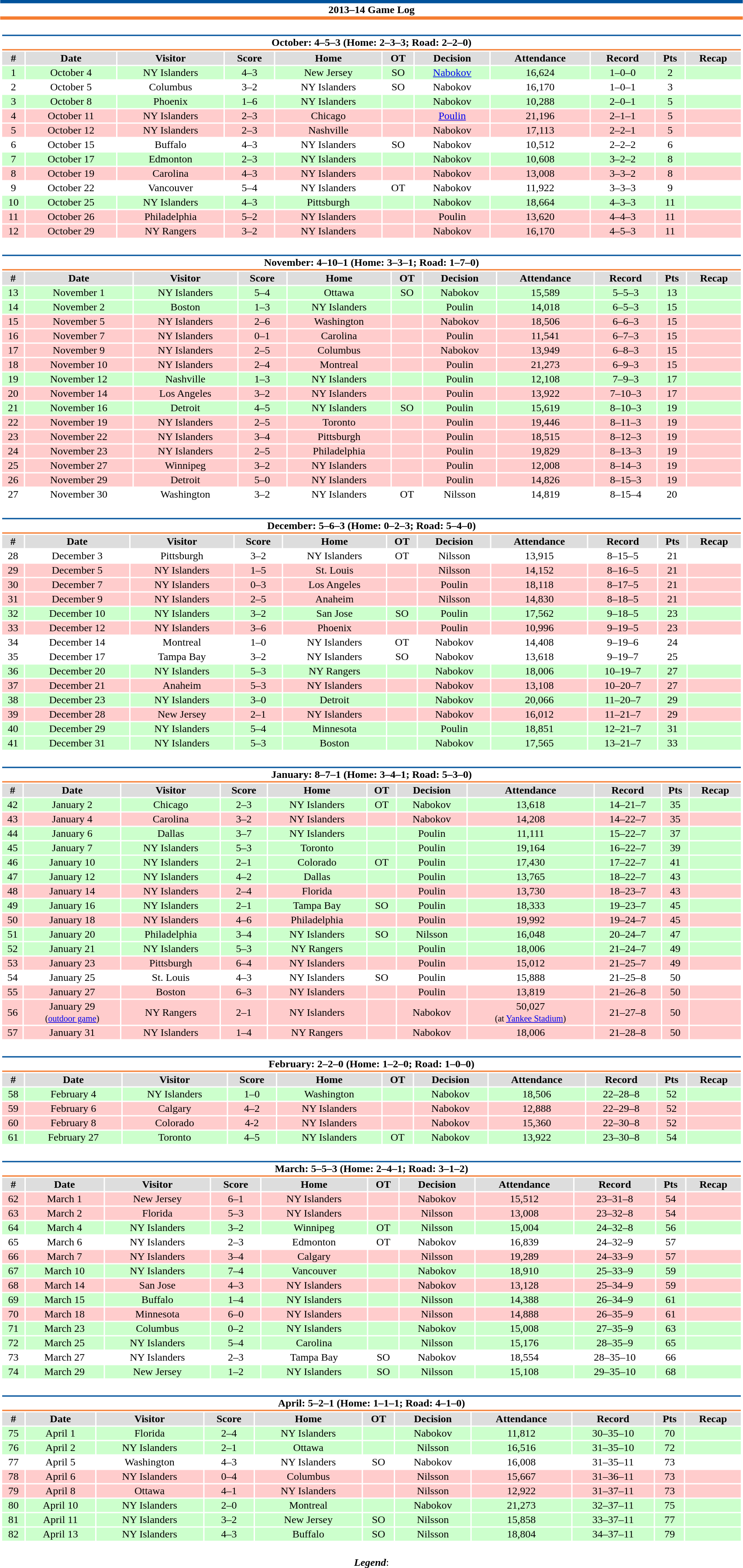<table class="toccolours"  style="width:90%; clear:both; margin:1.5em auto; text-align:center;">
<tr>
<th colspan="11" style="background:#fff; border-top:#00529B 5px solid; border-bottom:#F57D31 5px solid;">2013–14 Game Log</th>
</tr>
<tr>
<td colspan=11><br><table class="toccolours collapsible collapsed" style="width:100%;">
<tr>
<th colspan="11" style="background:#fff; border-top:#00529B 2px solid; border-bottom:#F57D31 2px solid;">October: 4–5–3 (Home: 2–3–3; Road: 2–2–0)</th>
</tr>
<tr style="text-align:center; background:#ddd;">
<th>#</th>
<th>Date</th>
<th>Visitor</th>
<th>Score</th>
<th>Home</th>
<th>OT</th>
<th>Decision</th>
<th>Attendance</th>
<th>Record</th>
<th>Pts</th>
<th>Recap</th>
</tr>
<tr style="text-align:center; background:#cfc;">
<td>1</td>
<td>October 4</td>
<td>NY Islanders</td>
<td>4–3</td>
<td>New Jersey</td>
<td>SO</td>
<td><a href='#'>Nabokov</a></td>
<td>16,624</td>
<td>1–0–0</td>
<td>2</td>
<td></td>
</tr>
<tr style="text-align:center; background:#fff;">
<td>2</td>
<td>October 5</td>
<td>Columbus</td>
<td>3–2</td>
<td>NY Islanders</td>
<td>SO</td>
<td>Nabokov</td>
<td>16,170</td>
<td>1–0–1</td>
<td>3</td>
<td></td>
</tr>
<tr style="text-align:center; background:#cfc;">
<td>3</td>
<td>October 8</td>
<td>Phoenix</td>
<td>1–6</td>
<td>NY Islanders</td>
<td></td>
<td>Nabokov</td>
<td>10,288</td>
<td>2–0–1</td>
<td>5</td>
<td></td>
</tr>
<tr style="text-align:center; background:#fcc;">
<td>4</td>
<td>October 11</td>
<td>NY Islanders</td>
<td>2–3</td>
<td>Chicago</td>
<td></td>
<td><a href='#'>Poulin</a></td>
<td>21,196</td>
<td>2–1–1</td>
<td>5</td>
<td></td>
</tr>
<tr style="text-align:center; background:#fcc;">
<td>5</td>
<td>October 12</td>
<td>NY Islanders</td>
<td>2–3</td>
<td>Nashville</td>
<td></td>
<td>Nabokov</td>
<td>17,113</td>
<td>2–2–1</td>
<td>5</td>
<td></td>
</tr>
<tr style="text-align:center; background:#fff;">
<td>6</td>
<td>October 15</td>
<td>Buffalo</td>
<td>4–3</td>
<td>NY Islanders</td>
<td>SO</td>
<td>Nabokov</td>
<td>10,512</td>
<td>2–2–2</td>
<td>6</td>
<td></td>
</tr>
<tr style="text-align:center; background:#cfc;">
<td>7</td>
<td>October 17</td>
<td>Edmonton</td>
<td>2–3</td>
<td>NY Islanders</td>
<td></td>
<td>Nabokov</td>
<td>10,608</td>
<td>3–2–2</td>
<td>8</td>
<td></td>
</tr>
<tr style="text-align:center; background:#fcc;">
<td>8</td>
<td>October 19</td>
<td>Carolina</td>
<td>4–3</td>
<td>NY Islanders</td>
<td></td>
<td>Nabokov</td>
<td>13,008</td>
<td>3–3–2</td>
<td>8</td>
<td></td>
</tr>
<tr style="text-align:center; background:#fff;">
<td>9</td>
<td>October 22</td>
<td>Vancouver</td>
<td>5–4</td>
<td>NY Islanders</td>
<td>OT</td>
<td>Nabokov</td>
<td>11,922</td>
<td>3–3–3</td>
<td>9</td>
<td></td>
</tr>
<tr style="text-align:center; background:#cfc;">
<td>10</td>
<td>October 25</td>
<td>NY Islanders</td>
<td>4–3</td>
<td>Pittsburgh</td>
<td></td>
<td>Nabokov</td>
<td>18,664</td>
<td>4–3–3</td>
<td>11</td>
<td></td>
</tr>
<tr style="text-align:center; background: #fcc;">
<td>11</td>
<td>October 26</td>
<td>Philadelphia</td>
<td>5–2</td>
<td>NY Islanders</td>
<td></td>
<td>Poulin</td>
<td>13,620</td>
<td>4–4–3</td>
<td>11</td>
<td></td>
</tr>
<tr style="text-align:center; background:#fcc;">
<td>12</td>
<td>October 29</td>
<td>NY Rangers</td>
<td>3–2</td>
<td>NY Islanders</td>
<td></td>
<td>Nabokov</td>
<td>16,170</td>
<td>4–5–3</td>
<td>11</td>
<td></td>
</tr>
</table>
</td>
</tr>
<tr>
<td colspan=11><br><table class="toccolours collapsible collapsed" style="width:100%;">
<tr>
<th colspan="11" style="background:#fff; border-top:#00529B 2px solid; border-bottom:#F57D31 2px solid;">November: 4–10–1 (Home: 3–3–1; Road: 1–7–0)</th>
</tr>
<tr style="text-align:center; background:#ddd;">
<th>#</th>
<th>Date</th>
<th>Visitor</th>
<th>Score</th>
<th>Home</th>
<th>OT</th>
<th>Decision</th>
<th>Attendance</th>
<th>Record</th>
<th>Pts</th>
<th>Recap</th>
</tr>
<tr style="text-align:center; background:#cfc;">
<td>13</td>
<td>November 1</td>
<td>NY Islanders</td>
<td>5–4</td>
<td>Ottawa</td>
<td>SO</td>
<td>Nabokov</td>
<td>15,589</td>
<td>5–5–3</td>
<td>13</td>
<td></td>
</tr>
<tr style="text-align:center; background:#cfc;">
<td>14</td>
<td>November 2</td>
<td>Boston</td>
<td>1–3</td>
<td>NY Islanders</td>
<td></td>
<td>Poulin</td>
<td>14,018</td>
<td>6–5–3</td>
<td>15</td>
<td></td>
</tr>
<tr style="text-align:center; background:#fcc;">
<td>15</td>
<td>November 5</td>
<td>NY Islanders</td>
<td>2–6</td>
<td>Washington</td>
<td></td>
<td>Nabokov</td>
<td>18,506</td>
<td>6–6–3</td>
<td>15</td>
<td></td>
</tr>
<tr style="text-align:center; background:#fcc;">
<td>16</td>
<td>November 7</td>
<td>NY Islanders</td>
<td>0–1</td>
<td>Carolina</td>
<td></td>
<td>Poulin</td>
<td>11,541</td>
<td>6–7–3</td>
<td>15</td>
<td></td>
</tr>
<tr style="text-align:center; background:#fcc;">
<td>17</td>
<td>November 9</td>
<td>NY Islanders</td>
<td>2–5</td>
<td>Columbus</td>
<td></td>
<td>Nabokov</td>
<td>13,949</td>
<td>6–8–3</td>
<td>15</td>
<td></td>
</tr>
<tr style="text-align:center; background:#fcc;">
<td>18</td>
<td>November 10</td>
<td>NY Islanders</td>
<td>2–4</td>
<td>Montreal</td>
<td></td>
<td>Poulin</td>
<td>21,273</td>
<td>6–9–3</td>
<td>15</td>
<td></td>
</tr>
<tr style="text-align:center; background:#cfc;">
<td>19</td>
<td>November 12</td>
<td>Nashville</td>
<td>1–3</td>
<td>NY Islanders</td>
<td></td>
<td>Poulin</td>
<td>12,108</td>
<td>7–9–3</td>
<td>17</td>
<td></td>
</tr>
<tr style="text-align:center; background:#fcc;">
<td>20</td>
<td>November 14</td>
<td>Los Angeles</td>
<td>3–2</td>
<td>NY Islanders</td>
<td></td>
<td>Poulin</td>
<td>13,922</td>
<td>7–10–3</td>
<td>17</td>
<td></td>
</tr>
<tr style="text-align:center; background:#cfc;">
<td>21</td>
<td>November 16</td>
<td>Detroit</td>
<td>4–5</td>
<td>NY Islanders</td>
<td>SO</td>
<td>Poulin</td>
<td>15,619</td>
<td>8–10–3</td>
<td>19</td>
<td></td>
</tr>
<tr style="text-align:center; background:#fcc;">
<td>22</td>
<td>November 19</td>
<td>NY Islanders</td>
<td>2–5</td>
<td>Toronto</td>
<td></td>
<td>Poulin</td>
<td>19,446</td>
<td>8–11–3</td>
<td>19</td>
<td></td>
</tr>
<tr style="text-align:center; background:#fcc;">
<td>23</td>
<td>November 22</td>
<td>NY Islanders</td>
<td>3–4</td>
<td>Pittsburgh</td>
<td></td>
<td>Poulin</td>
<td>18,515</td>
<td>8–12–3</td>
<td>19</td>
<td></td>
</tr>
<tr style="text-align:center; background:#fcc;">
<td>24</td>
<td>November 23</td>
<td>NY Islanders</td>
<td>2–5</td>
<td>Philadelphia</td>
<td></td>
<td>Poulin</td>
<td>19,829</td>
<td>8–13–3</td>
<td>19</td>
<td></td>
</tr>
<tr style="text-align:center; background:#fcc;">
<td>25</td>
<td>November 27</td>
<td>Winnipeg</td>
<td>3–2</td>
<td>NY Islanders</td>
<td></td>
<td>Poulin</td>
<td>12,008</td>
<td>8–14–3</td>
<td>19</td>
<td></td>
</tr>
<tr style="text-align:center; background:#fcc;">
<td>26</td>
<td>November 29</td>
<td>Detroit</td>
<td>5–0</td>
<td>NY Islanders</td>
<td></td>
<td>Poulin</td>
<td>14,826</td>
<td>8–15–3</td>
<td>19</td>
<td></td>
</tr>
<tr style="text-align:center; background:#fff;">
<td>27</td>
<td>November 30</td>
<td>Washington</td>
<td>3–2</td>
<td>NY Islanders</td>
<td>OT</td>
<td>Nilsson</td>
<td>14,819</td>
<td>8–15–4</td>
<td>20</td>
<td></td>
</tr>
</table>
</td>
</tr>
<tr>
<td colspan=11><br><table class="toccolours collapsible collapsed" style="width:100%;">
<tr>
<th colspan="11" style="background:#fff; border-top:#00529B 2px solid; border-bottom:#F57D31 2px solid;">December: 5–6–3 (Home: 0–2–3; Road: 5–4–0)</th>
</tr>
<tr style="text-align:center; background:#ddd;">
<th>#</th>
<th>Date</th>
<th>Visitor</th>
<th>Score</th>
<th>Home</th>
<th>OT</th>
<th>Decision</th>
<th>Attendance</th>
<th>Record</th>
<th>Pts</th>
<th>Recap</th>
</tr>
<tr style="text-align:center; background:#fff;">
<td>28</td>
<td>December 3</td>
<td>Pittsburgh</td>
<td>3–2</td>
<td>NY Islanders</td>
<td>OT</td>
<td>Nilsson</td>
<td>13,915</td>
<td>8–15–5</td>
<td>21</td>
<td></td>
</tr>
<tr style="text-align:center; background:#fcc;">
<td>29</td>
<td>December 5</td>
<td>NY Islanders</td>
<td>1–5</td>
<td>St. Louis</td>
<td></td>
<td>Nilsson</td>
<td>14,152</td>
<td>8–16–5</td>
<td>21</td>
<td></td>
</tr>
<tr style="text-align:center; background:#fcc;">
<td>30</td>
<td>December 7</td>
<td>NY Islanders</td>
<td>0–3</td>
<td>Los Angeles</td>
<td></td>
<td>Poulin</td>
<td>18,118</td>
<td>8–17–5</td>
<td>21</td>
<td></td>
</tr>
<tr style="text-align:center; background:#fcc;">
<td>31</td>
<td>December 9</td>
<td>NY Islanders</td>
<td>2–5</td>
<td>Anaheim</td>
<td></td>
<td>Nilsson</td>
<td>14,830</td>
<td>8–18–5</td>
<td>21</td>
<td></td>
</tr>
<tr style="text-align:center; background:#cfc;">
<td>32</td>
<td>December 10</td>
<td>NY Islanders</td>
<td>3–2</td>
<td>San Jose</td>
<td>SO</td>
<td>Poulin</td>
<td>17,562</td>
<td>9–18–5</td>
<td>23</td>
<td></td>
</tr>
<tr style="text-align:center; background:#fcc;">
<td>33</td>
<td>December 12</td>
<td>NY Islanders</td>
<td>3–6</td>
<td>Phoenix</td>
<td></td>
<td>Poulin</td>
<td>10,996</td>
<td>9–19–5</td>
<td>23</td>
<td></td>
</tr>
<tr style="text-align:center; background:#fff;">
<td>34</td>
<td>December 14</td>
<td>Montreal</td>
<td>1–0</td>
<td>NY Islanders</td>
<td>OT</td>
<td>Nabokov</td>
<td>14,408</td>
<td>9–19–6</td>
<td>24</td>
<td></td>
</tr>
<tr style="text-align:center; background:#fff;">
<td>35</td>
<td>December 17</td>
<td>Tampa Bay</td>
<td>3–2</td>
<td>NY Islanders</td>
<td>SO</td>
<td>Nabokov</td>
<td>13,618</td>
<td>9–19–7</td>
<td>25</td>
<td></td>
</tr>
<tr style="text-align:center; background:#cfc;">
<td>36</td>
<td>December 20</td>
<td>NY Islanders</td>
<td>5–3</td>
<td>NY Rangers</td>
<td></td>
<td>Nabokov</td>
<td>18,006</td>
<td>10–19–7</td>
<td>27</td>
<td></td>
</tr>
<tr style="text-align:center; background:#fcc;">
<td>37</td>
<td>December 21</td>
<td>Anaheim</td>
<td>5–3</td>
<td>NY Islanders</td>
<td></td>
<td>Nabokov</td>
<td>13,108</td>
<td>10–20–7</td>
<td>27</td>
<td></td>
</tr>
<tr style="text-align:center; background:#cfc;">
<td>38</td>
<td>December 23</td>
<td>NY Islanders</td>
<td>3–0</td>
<td>Detroit</td>
<td></td>
<td>Nabokov</td>
<td>20,066</td>
<td>11–20–7</td>
<td>29</td>
<td></td>
</tr>
<tr style="text-align:center; background:#fcc;">
<td>39</td>
<td>December 28</td>
<td>New Jersey</td>
<td>2–1</td>
<td>NY Islanders</td>
<td></td>
<td>Nabokov</td>
<td>16,012</td>
<td>11–21–7</td>
<td>29</td>
<td></td>
</tr>
<tr style="text-align:center; background:#cfc;">
<td>40</td>
<td>December 29</td>
<td>NY Islanders</td>
<td>5–4</td>
<td>Minnesota</td>
<td></td>
<td>Poulin</td>
<td>18,851</td>
<td>12–21–7</td>
<td>31</td>
<td></td>
</tr>
<tr style="text-align:center; background:#cfc;">
<td>41</td>
<td>December 31</td>
<td>NY Islanders</td>
<td>5–3</td>
<td>Boston</td>
<td></td>
<td>Nabokov</td>
<td>17,565</td>
<td>13–21–7</td>
<td>33</td>
<td></td>
</tr>
</table>
</td>
</tr>
<tr>
<td colspan=11><br><table class="toccolours collapsible collapsed" style="width:100%;">
<tr>
<th colspan="11" style="background:#fff; border-top:#00529B 2px solid; border-bottom:#F57D31 2px solid;">January: 8–7–1 (Home: 3–4–1; Road: 5–3–0)</th>
</tr>
<tr style="text-align:center; background:#ddd;">
<th>#</th>
<th>Date</th>
<th>Visitor</th>
<th>Score</th>
<th>Home</th>
<th>OT</th>
<th>Decision</th>
<th>Attendance</th>
<th>Record</th>
<th>Pts</th>
<th>Recap</th>
</tr>
<tr style="text-align:center; background:#cfc;">
<td>42</td>
<td>January 2</td>
<td>Chicago</td>
<td>2–3</td>
<td>NY Islanders</td>
<td>OT</td>
<td>Nabokov</td>
<td>13,618</td>
<td>14–21–7</td>
<td>35</td>
<td></td>
</tr>
<tr style="text-align:center; background:#fcc;">
<td>43</td>
<td>January 4</td>
<td>Carolina</td>
<td>3–2</td>
<td>NY Islanders</td>
<td></td>
<td>Nabokov</td>
<td>14,208</td>
<td>14–22–7</td>
<td>35</td>
<td></td>
</tr>
<tr style="text-align:center; background:#cfc;">
<td>44</td>
<td>January 6</td>
<td>Dallas</td>
<td>3–7</td>
<td>NY Islanders</td>
<td></td>
<td>Poulin</td>
<td>11,111</td>
<td>15–22–7</td>
<td>37</td>
<td></td>
</tr>
<tr style="text-align:center; background:#cfc;">
<td>45</td>
<td>January 7</td>
<td>NY Islanders</td>
<td>5–3</td>
<td>Toronto</td>
<td></td>
<td>Poulin</td>
<td>19,164</td>
<td>16–22–7</td>
<td>39</td>
<td></td>
</tr>
<tr style="text-align:center; background:#cfc;">
<td>46</td>
<td>January 10</td>
<td>NY Islanders</td>
<td>2–1</td>
<td>Colorado</td>
<td>OT</td>
<td>Poulin</td>
<td>17,430</td>
<td>17–22–7</td>
<td>41</td>
<td></td>
</tr>
<tr style="text-align:center; background:#cfc;">
<td>47</td>
<td>January 12</td>
<td>NY Islanders</td>
<td>4–2</td>
<td>Dallas</td>
<td></td>
<td>Poulin</td>
<td>13,765</td>
<td>18–22–7</td>
<td>43</td>
<td></td>
</tr>
<tr style="text-align:center; background:#fcc;">
<td>48</td>
<td>January 14</td>
<td>NY Islanders</td>
<td>2–4</td>
<td>Florida</td>
<td></td>
<td>Poulin</td>
<td>13,730</td>
<td>18–23–7</td>
<td>43</td>
<td></td>
</tr>
<tr style="text-align:center; background:#cfc;">
<td>49</td>
<td>January 16</td>
<td>NY Islanders</td>
<td>2–1</td>
<td>Tampa Bay</td>
<td>SO</td>
<td>Poulin</td>
<td>18,333</td>
<td>19–23–7</td>
<td>45</td>
<td></td>
</tr>
<tr style="text-align:center; background:#fcc;">
<td>50</td>
<td>January 18</td>
<td>NY Islanders</td>
<td>4–6</td>
<td>Philadelphia</td>
<td></td>
<td>Poulin</td>
<td>19,992</td>
<td>19–24–7</td>
<td>45</td>
<td></td>
</tr>
<tr style="text-align:center; background:#cfc;">
<td>51</td>
<td>January 20</td>
<td>Philadelphia</td>
<td>3–4</td>
<td>NY Islanders</td>
<td>SO</td>
<td>Nilsson</td>
<td>16,048</td>
<td>20–24–7</td>
<td>47</td>
<td></td>
</tr>
<tr style="text-align:center; background:#cfc;">
<td>52</td>
<td>January 21</td>
<td>NY Islanders</td>
<td>5–3</td>
<td>NY Rangers</td>
<td></td>
<td>Poulin</td>
<td>18,006</td>
<td>21–24–7</td>
<td>49</td>
<td></td>
</tr>
<tr style="text-align:center; background:#fcc;">
<td>53</td>
<td>January 23</td>
<td>Pittsburgh</td>
<td>6–4</td>
<td>NY Islanders</td>
<td></td>
<td>Poulin</td>
<td>15,012</td>
<td>21–25–7</td>
<td>49</td>
<td></td>
</tr>
<tr style="text-align:center; background:#fff;">
<td>54</td>
<td>January 25</td>
<td>St. Louis</td>
<td>4–3</td>
<td>NY Islanders</td>
<td>SO</td>
<td>Poulin</td>
<td>15,888</td>
<td>21–25–8</td>
<td>50</td>
<td></td>
</tr>
<tr style="text-align:center; background:#fcc;">
<td>55</td>
<td>January 27</td>
<td>Boston</td>
<td>6–3</td>
<td>NY Islanders</td>
<td></td>
<td>Poulin</td>
<td>13,819</td>
<td>21–26–8</td>
<td>50</td>
<td></td>
</tr>
<tr style="text-align:center; background:#fcc;">
<td>56</td>
<td>January 29<br><small>(<a href='#'>outdoor game</a>)</small></td>
<td>NY Rangers</td>
<td>2–1</td>
<td>NY Islanders</td>
<td></td>
<td>Nabokov</td>
<td>50,027<br><small>(at <a href='#'>Yankee Stadium</a>)</small></td>
<td>21–27–8</td>
<td>50</td>
<td></td>
</tr>
<tr style="text-align:center; background:#fcc;">
<td>57</td>
<td>January 31</td>
<td>NY Islanders</td>
<td>1–4</td>
<td>NY Rangers</td>
<td></td>
<td>Nabokov</td>
<td>18,006</td>
<td>21–28–8</td>
<td>50</td>
<td></td>
</tr>
</table>
</td>
</tr>
<tr>
<td colspan=11><br><table class="toccolours collapsible collapsed" style="width:100%;">
<tr>
<th colspan="11" style="background:#fff; border-top:#00529B 2px solid; border-bottom:#F57D31 2px solid;">February: 2–2–0 (Home: 1–2–0; Road: 1–0–0)</th>
</tr>
<tr style="text-align:center; background:#ddd;">
<th>#</th>
<th>Date</th>
<th>Visitor</th>
<th>Score</th>
<th>Home</th>
<th>OT</th>
<th>Decision</th>
<th>Attendance</th>
<th>Record</th>
<th>Pts</th>
<th>Recap</th>
</tr>
<tr style="text-align:center; background:#cfc;">
<td>58</td>
<td>February 4</td>
<td>NY Islanders</td>
<td>1–0</td>
<td>Washington</td>
<td></td>
<td>Nabokov</td>
<td>18,506</td>
<td>22–28–8</td>
<td>52</td>
<td></td>
</tr>
<tr style="text-align:center; background:#fcc;">
<td>59</td>
<td>February 6</td>
<td>Calgary</td>
<td>4–2</td>
<td>NY Islanders</td>
<td></td>
<td>Nabokov</td>
<td>12,888</td>
<td>22–29–8</td>
<td>52</td>
<td></td>
</tr>
<tr style="text-align:center; background:#fcc;">
<td>60</td>
<td>February 8</td>
<td>Colorado</td>
<td>4-2</td>
<td>NY Islanders</td>
<td></td>
<td>Nabokov</td>
<td>15,360</td>
<td>22–30–8</td>
<td>52</td>
<td></td>
</tr>
<tr style="text-align:center; background:#cfc;">
<td>61</td>
<td>February 27</td>
<td>Toronto</td>
<td>4–5</td>
<td>NY Islanders</td>
<td>OT</td>
<td>Nabokov</td>
<td>13,922</td>
<td>23–30–8</td>
<td>54</td>
<td></td>
</tr>
</table>
</td>
</tr>
<tr>
<td colspan=11><br><table class="toccolours collapsible collapsed" style="width:100%;">
<tr>
<th colspan="11" style="background:#fff; border-top:#00529B 2px solid; border-bottom:#F57D31 2px solid;">March: 5–5–3 (Home: 2–4–1; Road: 3–1–2)</th>
</tr>
<tr style="text-align:center; background:#ddd;">
<th>#</th>
<th>Date</th>
<th>Visitor</th>
<th>Score</th>
<th>Home</th>
<th>OT</th>
<th>Decision</th>
<th>Attendance</th>
<th>Record</th>
<th>Pts</th>
<th>Recap</th>
</tr>
<tr style="text-align:center; background:#fcc;">
<td>62</td>
<td>March 1</td>
<td>New Jersey</td>
<td>6–1</td>
<td>NY Islanders</td>
<td></td>
<td>Nabokov</td>
<td>15,512</td>
<td>23–31–8</td>
<td>54</td>
<td></td>
</tr>
<tr style="text-align:center; background:#fcc;">
<td>63</td>
<td>March 2</td>
<td>Florida</td>
<td>5–3</td>
<td>NY Islanders</td>
<td></td>
<td>Nilsson</td>
<td>13,008</td>
<td>23–32–8</td>
<td>54</td>
<td></td>
</tr>
<tr style="text-align:center; background:#cfc;">
<td>64</td>
<td>March 4</td>
<td>NY Islanders</td>
<td>3–2</td>
<td>Winnipeg</td>
<td>OT</td>
<td>Nilsson</td>
<td>15,004</td>
<td>24–32–8</td>
<td>56</td>
<td></td>
</tr>
<tr style="text-align:center; background:#fff;">
<td>65</td>
<td>March 6</td>
<td>NY Islanders</td>
<td>2–3</td>
<td>Edmonton</td>
<td>OT</td>
<td>Nabokov</td>
<td>16,839</td>
<td>24–32–9</td>
<td>57</td>
<td></td>
</tr>
<tr style="text-align:center; background:#fcc;">
<td>66</td>
<td>March 7</td>
<td>NY Islanders</td>
<td>3–4</td>
<td>Calgary</td>
<td></td>
<td>Nilsson</td>
<td>19,289</td>
<td>24–33–9</td>
<td>57</td>
<td></td>
</tr>
<tr style="text-align:center; background:#cfc;">
<td>67</td>
<td>March 10</td>
<td>NY Islanders</td>
<td>7–4</td>
<td>Vancouver</td>
<td></td>
<td>Nabokov</td>
<td>18,910</td>
<td>25–33–9</td>
<td>59</td>
<td></td>
</tr>
<tr style="text-align:center; background:#fcc;">
<td>68</td>
<td>March 14</td>
<td>San Jose</td>
<td>4–3</td>
<td>NY Islanders</td>
<td></td>
<td>Nabokov</td>
<td>13,128</td>
<td>25–34–9</td>
<td>59</td>
<td></td>
</tr>
<tr style="text-align:center; background:#cfc;">
<td>69</td>
<td>March 15</td>
<td>Buffalo</td>
<td>1–4</td>
<td>NY Islanders</td>
<td></td>
<td>Nilsson</td>
<td>14,388</td>
<td>26–34–9</td>
<td>61</td>
<td></td>
</tr>
<tr style="text-align:center; background:#fcc;">
<td>70</td>
<td>March 18</td>
<td>Minnesota</td>
<td>6–0</td>
<td>NY Islanders</td>
<td></td>
<td>Nilsson</td>
<td>14,888</td>
<td>26–35–9</td>
<td>61</td>
<td></td>
</tr>
<tr style="text-align:center; background:#cfc;">
<td>71</td>
<td>March 23</td>
<td>Columbus</td>
<td>0–2</td>
<td>NY Islanders</td>
<td></td>
<td>Nabokov</td>
<td>15,008</td>
<td>27–35–9</td>
<td>63</td>
<td></td>
</tr>
<tr style="text-align:center; background:#cfc;">
<td>72</td>
<td>March 25</td>
<td>NY Islanders</td>
<td>5–4</td>
<td>Carolina</td>
<td></td>
<td>Nilsson</td>
<td>15,176</td>
<td>28–35–9</td>
<td>65</td>
<td></td>
</tr>
<tr style="text-align:center; background:#fff;">
<td>73</td>
<td>March 27</td>
<td>NY Islanders</td>
<td>2–3</td>
<td>Tampa Bay</td>
<td>SO</td>
<td>Nabokov</td>
<td>18,554</td>
<td>28–35–10</td>
<td>66</td>
<td></td>
</tr>
<tr style="text-align:center; background:#cfc;">
<td>74</td>
<td>March 29</td>
<td>New Jersey</td>
<td>1–2</td>
<td>NY Islanders</td>
<td>SO</td>
<td>Nilsson</td>
<td>15,108</td>
<td>29–35–10</td>
<td>68</td>
<td></td>
</tr>
</table>
</td>
</tr>
<tr>
<td colspan=11><br><table class="toccolours collapsible collapsed" style="width:100%;">
<tr>
<th colspan="11" style="background:#fff; border-top:#00529B 2px solid; border-bottom:#F57D31 2px solid;">April: 5–2–1 (Home: 1–1–1; Road: 4–1–0)</th>
</tr>
<tr style="text-align:center; background:#ddd;">
<th>#</th>
<th>Date</th>
<th>Visitor</th>
<th>Score</th>
<th>Home</th>
<th>OT</th>
<th>Decision</th>
<th>Attendance</th>
<th>Record</th>
<th>Pts</th>
<th>Recap</th>
</tr>
<tr style="text-align:center; background:#cfc;">
<td>75</td>
<td>April 1</td>
<td>Florida</td>
<td>2–4</td>
<td>NY Islanders</td>
<td></td>
<td>Nabokov</td>
<td>11,812</td>
<td>30–35–10</td>
<td>70</td>
<td></td>
</tr>
<tr style="text-align:center; background:#cfc;">
<td>76</td>
<td>April 2</td>
<td>NY Islanders</td>
<td>2–1</td>
<td>Ottawa</td>
<td></td>
<td>Nilsson</td>
<td>16,516</td>
<td>31–35–10</td>
<td>72</td>
<td></td>
</tr>
<tr style="text-align:center; background:#fff;">
<td>77</td>
<td>April 5</td>
<td>Washington</td>
<td>4–3</td>
<td>NY Islanders</td>
<td>SO</td>
<td>Nabokov</td>
<td>16,008</td>
<td>31–35–11</td>
<td>73</td>
<td></td>
</tr>
<tr style="text-align:center; background:#fcc;">
<td>78</td>
<td>April 6</td>
<td>NY Islanders</td>
<td>0–4</td>
<td>Columbus</td>
<td></td>
<td>Nilsson</td>
<td>15,667</td>
<td>31–36–11</td>
<td>73</td>
<td></td>
</tr>
<tr style="text-align:center; background:#fcc;">
<td>79</td>
<td>April 8</td>
<td>Ottawa</td>
<td>4–1</td>
<td>NY Islanders</td>
<td></td>
<td>Nilsson</td>
<td>12,922</td>
<td>31–37–11</td>
<td>73</td>
<td></td>
</tr>
<tr |-  style="text-align:center; background:#cfc;">
<td>80</td>
<td>April 10</td>
<td>NY Islanders</td>
<td>2–0</td>
<td>Montreal</td>
<td></td>
<td>Nabokov</td>
<td>21,273</td>
<td>32–37–11</td>
<td>75</td>
<td></td>
</tr>
<tr style="text-align:center; background:#cfc;">
<td>81</td>
<td>April 11</td>
<td>NY Islanders</td>
<td>3–2</td>
<td>New Jersey</td>
<td>SO</td>
<td>Nilsson</td>
<td>15,858</td>
<td>33–37–11</td>
<td>77</td>
<td></td>
</tr>
<tr style="text-align:center; background:#cfc;">
<td>82</td>
<td>April 13</td>
<td>NY Islanders</td>
<td>4–3</td>
<td>Buffalo</td>
<td>SO</td>
<td>Nilsson</td>
<td>18,804</td>
<td>34–37–11</td>
<td>79</td>
<td></td>
</tr>
</table>
</td>
</tr>
<tr>
<td colspan="11" style="text-align:center;"><br><strong><em>Legend</em></strong>:


</td>
</tr>
</table>
